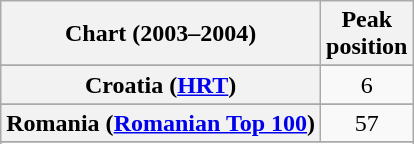<table class="wikitable sortable plainrowheaders" style="text-align:center">
<tr>
<th>Chart (2003–2004)</th>
<th>Peak<br>position</th>
</tr>
<tr>
</tr>
<tr>
</tr>
<tr>
</tr>
<tr>
</tr>
<tr>
<th scope=row>Croatia (<a href='#'>HRT</a>)</th>
<td>6</td>
</tr>
<tr>
</tr>
<tr>
</tr>
<tr>
</tr>
<tr>
</tr>
<tr>
</tr>
<tr>
</tr>
<tr>
</tr>
<tr>
</tr>
<tr>
</tr>
<tr>
<th scope="row">Romania (<a href='#'>Romanian Top 100</a>)</th>
<td>57</td>
</tr>
<tr>
</tr>
<tr>
</tr>
<tr>
</tr>
<tr>
</tr>
</table>
